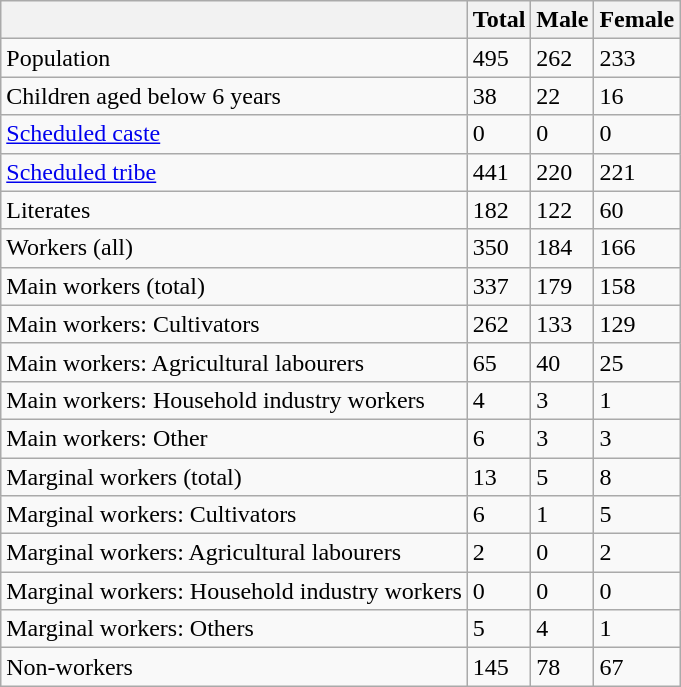<table class="wikitable sortable">
<tr>
<th></th>
<th>Total</th>
<th>Male</th>
<th>Female</th>
</tr>
<tr>
<td>Population</td>
<td>495</td>
<td>262</td>
<td>233</td>
</tr>
<tr>
<td>Children aged below 6 years</td>
<td>38</td>
<td>22</td>
<td>16</td>
</tr>
<tr>
<td><a href='#'>Scheduled caste</a></td>
<td>0</td>
<td>0</td>
<td>0</td>
</tr>
<tr>
<td><a href='#'>Scheduled tribe</a></td>
<td>441</td>
<td>220</td>
<td>221</td>
</tr>
<tr>
<td>Literates</td>
<td>182</td>
<td>122</td>
<td>60</td>
</tr>
<tr>
<td>Workers (all)</td>
<td>350</td>
<td>184</td>
<td>166</td>
</tr>
<tr>
<td>Main workers (total)</td>
<td>337</td>
<td>179</td>
<td>158</td>
</tr>
<tr>
<td>Main workers: Cultivators</td>
<td>262</td>
<td>133</td>
<td>129</td>
</tr>
<tr>
<td>Main workers: Agricultural labourers</td>
<td>65</td>
<td>40</td>
<td>25</td>
</tr>
<tr>
<td>Main workers: Household industry workers</td>
<td>4</td>
<td>3</td>
<td>1</td>
</tr>
<tr>
<td>Main workers: Other</td>
<td>6</td>
<td>3</td>
<td>3</td>
</tr>
<tr>
<td>Marginal workers (total)</td>
<td>13</td>
<td>5</td>
<td>8</td>
</tr>
<tr>
<td>Marginal workers: Cultivators</td>
<td>6</td>
<td>1</td>
<td>5</td>
</tr>
<tr>
<td>Marginal workers: Agricultural labourers</td>
<td>2</td>
<td>0</td>
<td>2</td>
</tr>
<tr>
<td>Marginal workers: Household industry workers</td>
<td>0</td>
<td>0</td>
<td>0</td>
</tr>
<tr>
<td>Marginal workers: Others</td>
<td>5</td>
<td>4</td>
<td>1</td>
</tr>
<tr>
<td>Non-workers</td>
<td>145</td>
<td>78</td>
<td>67</td>
</tr>
</table>
